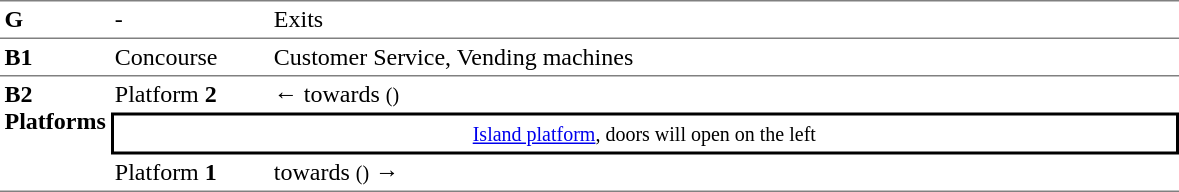<table table border=0 cellspacing=0 cellpadding=3>
<tr>
<td style="border-top:solid 1px gray;" width=50 valign=top><strong>G</strong></td>
<td style="border-top:solid 1px gray;" width=100 valign=top>-</td>
<td style="border-top:solid 1px gray;" width=600 valign=top>Exits</td>
</tr>
<tr>
<td style="border-bottom:solid 1px gray; border-top:solid 1px gray;" valign=top width=50><strong>B1</strong></td>
<td style="border-bottom:solid 1px gray; border-top:solid 1px gray;" valign=top width=100>Concourse<br></td>
<td style="border-bottom:solid 1px gray; border-top:solid 1px gray;" valign=top width=390>Customer Service, Vending machines</td>
</tr>
<tr>
<td style="border-bottom:solid 1px gray;" rowspan="3" valign=top><strong>B2<br>Platforms</strong></td>
<td>Platform <span> <strong>2</strong></span></td>
<td>←  towards  <small>()</small></td>
</tr>
<tr>
<td style="border-right:solid 2px black;border-left:solid 2px black;border-top:solid 2px black;border-bottom:solid 2px black;text-align:center;" colspan=2><small><a href='#'>Island platform</a>, doors will open on the left</small></td>
</tr>
<tr>
<td style="border-bottom:solid 1px gray;">Platform <span> <strong>1</strong></span></td>
<td style="border-bottom:solid 1px gray;">  towards  <small>()</small> →</td>
</tr>
</table>
